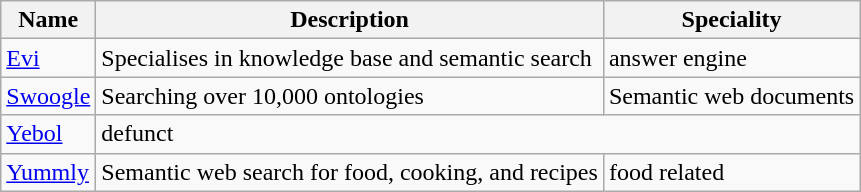<table class="wikitable sortable">
<tr>
<th>Name</th>
<th>Description</th>
<th>Speciality</th>
</tr>
<tr>
<td><a href='#'>Evi</a></td>
<td>Specialises in knowledge base and semantic search</td>
<td>answer engine</td>
</tr>
<tr>
<td><a href='#'>Swoogle</a></td>
<td>Searching over 10,000 ontologies</td>
<td>Semantic web documents</td>
</tr>
<tr>
<td><a href='#'>Yebol</a></td>
<td colspan="2">defunct</td>
</tr>
<tr>
<td><a href='#'>Yummly</a></td>
<td>Semantic web search for food, cooking, and recipes</td>
<td>food related</td>
</tr>
</table>
